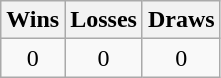<table class="wikitable">
<tr>
<th>Wins</th>
<th>Losses</th>
<th>Draws</th>
</tr>
<tr>
<td align=center>0</td>
<td align=center>0</td>
<td align=center>0</td>
</tr>
</table>
